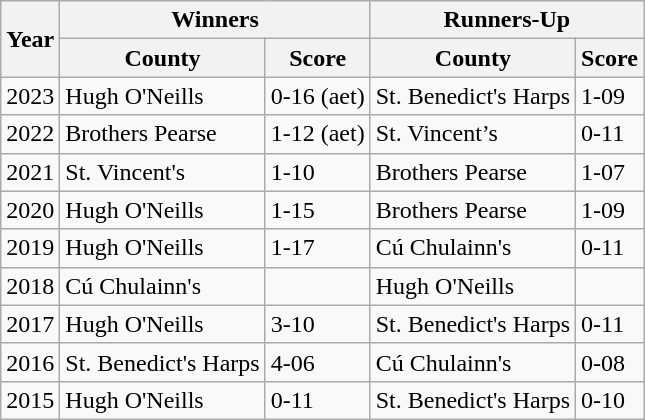<table class="wikitable sortable">
<tr>
<th rowspan="2">Year</th>
<th colspan="2">Winners</th>
<th colspan="2">Runners-Up</th>
</tr>
<tr>
<th>County</th>
<th>Score</th>
<th>County</th>
<th>Score</th>
</tr>
<tr>
<td>2023</td>
<td>Hugh O'Neills</td>
<td>0-16 (aet)</td>
<td>St. Benedict's Harps</td>
<td>1-09</td>
</tr>
<tr>
<td>2022</td>
<td>Brothers Pearse</td>
<td>1-12 (aet)</td>
<td>St. Vincent’s</td>
<td>0-11</td>
</tr>
<tr>
<td>2021</td>
<td>St. Vincent's</td>
<td>1-10</td>
<td>Brothers Pearse</td>
<td>1-07</td>
</tr>
<tr>
<td>2020</td>
<td>Hugh O'Neills</td>
<td>1-15</td>
<td>Brothers Pearse</td>
<td>1-09</td>
</tr>
<tr>
<td>2019</td>
<td>Hugh O'Neills</td>
<td>1-17</td>
<td>Cú Chulainn's</td>
<td>0-11</td>
</tr>
<tr>
<td>2018</td>
<td>Cú Chulainn's</td>
<td></td>
<td>Hugh O'Neills</td>
<td></td>
</tr>
<tr>
<td>2017</td>
<td>Hugh O'Neills</td>
<td>3-10</td>
<td>St. Benedict's Harps</td>
<td>0-11</td>
</tr>
<tr>
<td>2016</td>
<td>St. Benedict's Harps</td>
<td>4-06</td>
<td>Cú Chulainn's</td>
<td>0-08</td>
</tr>
<tr>
<td>2015</td>
<td>Hugh O'Neills</td>
<td>0-11</td>
<td>St. Benedict's Harps</td>
<td>0-10</td>
</tr>
</table>
